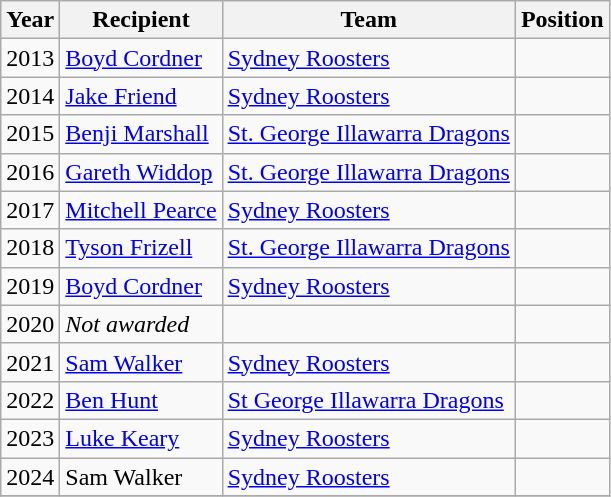<table class="wikitable sortable" border="1">
<tr>
<th>Year</th>
<th>Recipient</th>
<th>Team</th>
<th>Position</th>
</tr>
<tr>
<td>2013</td>
<td><a href='#'>Boyd Cordner</a></td>
<td> <a href='#'>Sydney Roosters</a></td>
<td></td>
</tr>
<tr>
<td>2014</td>
<td><a href='#'>Jake Friend</a></td>
<td> <a href='#'>Sydney Roosters</a></td>
<td></td>
</tr>
<tr>
<td>2015</td>
<td><a href='#'>Benji Marshall</a></td>
<td> <a href='#'>St. George Illawarra Dragons</a></td>
<td></td>
</tr>
<tr>
<td>2016</td>
<td><a href='#'>Gareth Widdop</a></td>
<td> <a href='#'>St. George Illawarra Dragons</a></td>
<td></td>
</tr>
<tr>
<td>2017</td>
<td><a href='#'>Mitchell Pearce</a></td>
<td> <a href='#'>Sydney Roosters</a></td>
<td></td>
</tr>
<tr>
<td>2018</td>
<td><a href='#'>Tyson Frizell</a></td>
<td> <a href='#'>St. George Illawarra Dragons</a></td>
<td></td>
</tr>
<tr>
<td>2019</td>
<td><a href='#'>Boyd Cordner</a></td>
<td> <a href='#'>Sydney Roosters</a></td>
<td></td>
</tr>
<tr>
<td>2020</td>
<td><em>Not awarded</em></td>
<td></td>
<td></td>
</tr>
<tr>
<td>2021</td>
<td><a href='#'>Sam Walker</a></td>
<td> <a href='#'>Sydney Roosters</a></td>
<td></td>
</tr>
<tr>
<td>2022</td>
<td><a href='#'>Ben Hunt</a></td>
<td> <a href='#'>St George Illawarra Dragons</a></td>
<td></td>
</tr>
<tr>
<td>2023</td>
<td><a href='#'>Luke Keary</a></td>
<td> <a href='#'>Sydney Roosters</a></td>
<td></td>
</tr>
<tr>
<td>2024</td>
<td>Sam Walker</td>
<td> <a href='#'>Sydney Roosters</a></td>
<td></td>
</tr>
<tr>
</tr>
</table>
